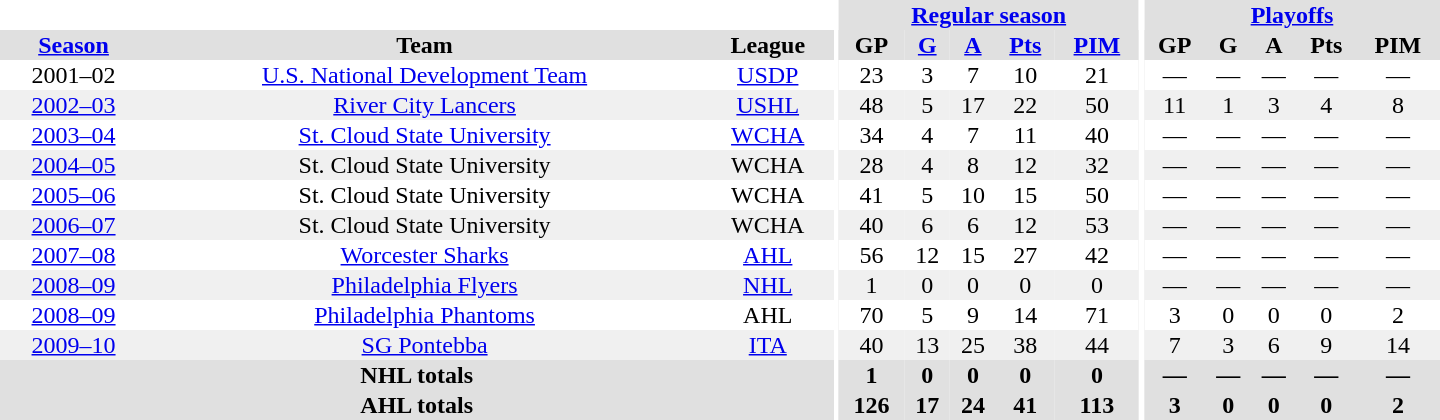<table border="0" cellpadding="1" cellspacing="0" style="text-align:center; width:60em">
<tr bgcolor="#e0e0e0">
<th colspan="3" bgcolor="#ffffff"></th>
<th rowspan="100" bgcolor="#ffffff"></th>
<th colspan="5"><a href='#'>Regular season</a></th>
<th rowspan="100" bgcolor="#ffffff"></th>
<th colspan="5"><a href='#'>Playoffs</a></th>
</tr>
<tr bgcolor="#e0e0e0">
<th><a href='#'>Season</a></th>
<th>Team</th>
<th>League</th>
<th>GP</th>
<th><a href='#'>G</a></th>
<th><a href='#'>A</a></th>
<th><a href='#'>Pts</a></th>
<th><a href='#'>PIM</a></th>
<th>GP</th>
<th>G</th>
<th>A</th>
<th>Pts</th>
<th>PIM</th>
</tr>
<tr>
<td>2001–02</td>
<td><a href='#'>U.S. National Development Team</a></td>
<td><a href='#'>USDP</a></td>
<td>23</td>
<td>3</td>
<td>7</td>
<td>10</td>
<td>21</td>
<td>—</td>
<td>—</td>
<td>—</td>
<td>—</td>
<td>—</td>
</tr>
<tr bgcolor="#f0f0f0">
<td><a href='#'>2002–03</a></td>
<td><a href='#'>River City Lancers</a></td>
<td><a href='#'>USHL</a></td>
<td>48</td>
<td>5</td>
<td>17</td>
<td>22</td>
<td>50</td>
<td>11</td>
<td>1</td>
<td>3</td>
<td>4</td>
<td>8</td>
</tr>
<tr>
<td><a href='#'>2003–04</a></td>
<td><a href='#'>St. Cloud State University</a></td>
<td><a href='#'>WCHA</a></td>
<td>34</td>
<td>4</td>
<td>7</td>
<td>11</td>
<td>40</td>
<td>—</td>
<td>—</td>
<td>—</td>
<td>—</td>
<td>—</td>
</tr>
<tr bgcolor="#f0f0f0">
<td><a href='#'>2004–05</a></td>
<td>St. Cloud State University</td>
<td>WCHA</td>
<td>28</td>
<td>4</td>
<td>8</td>
<td>12</td>
<td>32</td>
<td>—</td>
<td>—</td>
<td>—</td>
<td>—</td>
<td>—</td>
</tr>
<tr>
<td><a href='#'>2005–06</a></td>
<td>St. Cloud State University</td>
<td>WCHA</td>
<td>41</td>
<td>5</td>
<td>10</td>
<td>15</td>
<td>50</td>
<td>—</td>
<td>—</td>
<td>—</td>
<td>—</td>
<td>—</td>
</tr>
<tr bgcolor="#f0f0f0">
<td><a href='#'>2006–07</a></td>
<td>St. Cloud State University</td>
<td>WCHA</td>
<td>40</td>
<td>6</td>
<td>6</td>
<td>12</td>
<td>53</td>
<td>—</td>
<td>—</td>
<td>—</td>
<td>—</td>
<td>—</td>
</tr>
<tr>
<td><a href='#'>2007–08</a></td>
<td><a href='#'>Worcester Sharks</a></td>
<td><a href='#'>AHL</a></td>
<td>56</td>
<td>12</td>
<td>15</td>
<td>27</td>
<td>42</td>
<td>—</td>
<td>—</td>
<td>—</td>
<td>—</td>
<td>—</td>
</tr>
<tr bgcolor="#f0f0f0">
<td><a href='#'>2008–09</a></td>
<td><a href='#'>Philadelphia Flyers</a></td>
<td><a href='#'>NHL</a></td>
<td>1</td>
<td>0</td>
<td>0</td>
<td>0</td>
<td>0</td>
<td>—</td>
<td>—</td>
<td>—</td>
<td>—</td>
<td>—</td>
</tr>
<tr>
<td><a href='#'>2008–09</a></td>
<td><a href='#'>Philadelphia Phantoms</a></td>
<td>AHL</td>
<td>70</td>
<td>5</td>
<td>9</td>
<td>14</td>
<td>71</td>
<td>3</td>
<td>0</td>
<td>0</td>
<td>0</td>
<td>2</td>
</tr>
<tr bgcolor="#f0f0f0">
<td><a href='#'>2009–10</a></td>
<td><a href='#'>SG Pontebba</a></td>
<td><a href='#'>ITA</a></td>
<td>40</td>
<td>13</td>
<td>25</td>
<td>38</td>
<td>44</td>
<td>7</td>
<td>3</td>
<td>6</td>
<td>9</td>
<td>14</td>
</tr>
<tr bgcolor="#e0e0e0">
<th colspan="3">NHL totals</th>
<th>1</th>
<th>0</th>
<th>0</th>
<th>0</th>
<th>0</th>
<th>—</th>
<th>—</th>
<th>—</th>
<th>—</th>
<th>—</th>
</tr>
<tr bgcolor="#e0e0e0">
<th colspan="3">AHL totals</th>
<th>126</th>
<th>17</th>
<th>24</th>
<th>41</th>
<th>113</th>
<th>3</th>
<th>0</th>
<th>0</th>
<th>0</th>
<th>2</th>
</tr>
</table>
